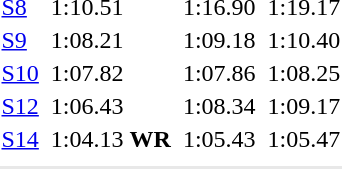<table>
<tr>
<td><a href='#'>S8</a></td>
<td></td>
<td>1:10.51</td>
<td></td>
<td>1:16.90</td>
<td></td>
<td>1:19.17</td>
</tr>
<tr>
<td><a href='#'>S9</a></td>
<td></td>
<td>1:08.21</td>
<td></td>
<td>1:09.18</td>
<td></td>
<td>1:10.40</td>
</tr>
<tr>
<td><a href='#'>S10</a></td>
<td></td>
<td>1:07.82</td>
<td></td>
<td>1:07.86</td>
<td></td>
<td>1:08.25</td>
</tr>
<tr>
<td><a href='#'>S12</a></td>
<td></td>
<td>1:06.43</td>
<td></td>
<td>1:08.34</td>
<td></td>
<td>1:09.17</td>
</tr>
<tr>
<td><a href='#'>S14</a></td>
<td></td>
<td>1:04.13 <strong>WR</strong></td>
<td></td>
<td>1:05.43</td>
<td></td>
<td>1:05.47</td>
</tr>
<tr>
<td colspan=7></td>
</tr>
<tr>
</tr>
<tr bgcolor= e8e8e8>
<td colspan=7></td>
</tr>
</table>
